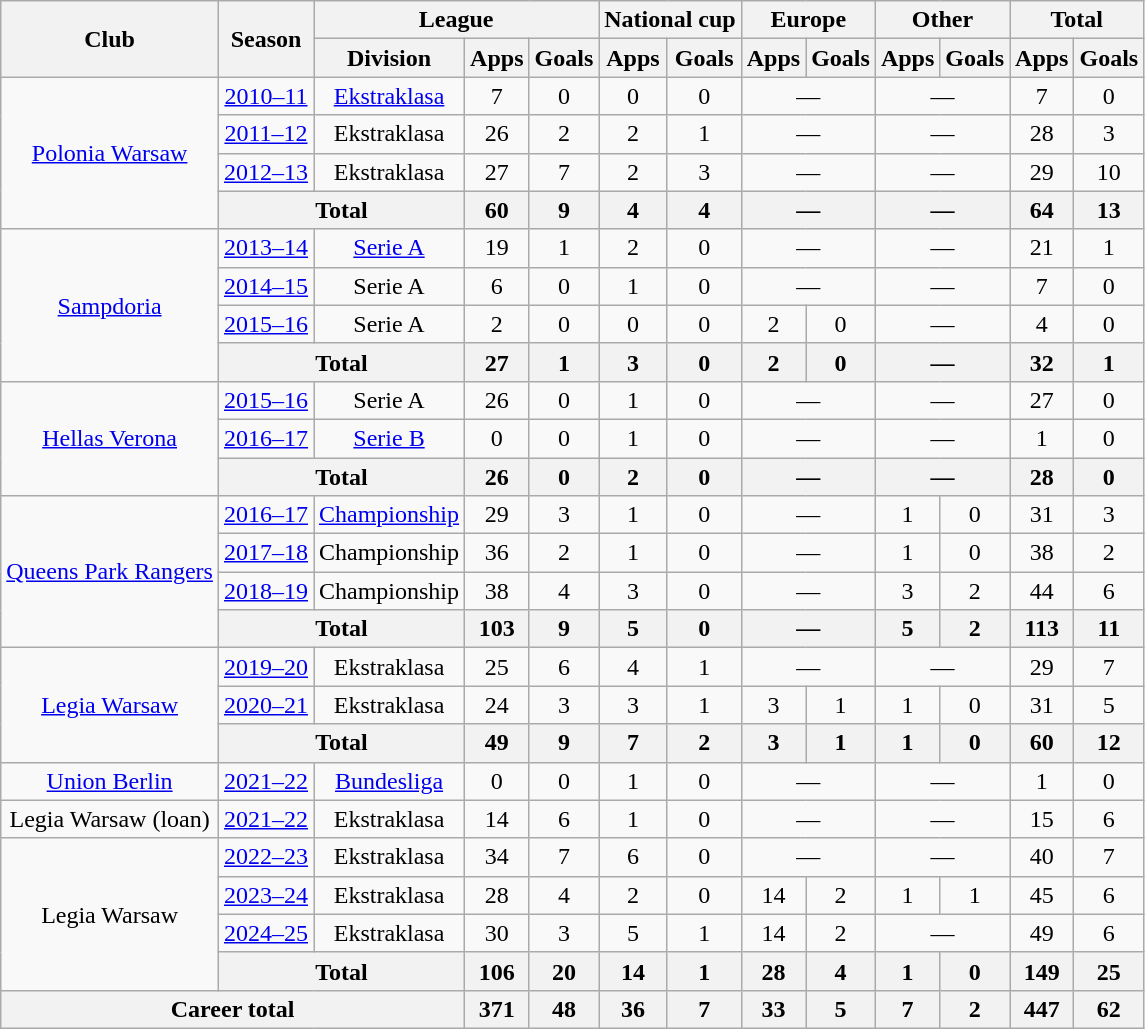<table class="wikitable" style="text-align:center">
<tr>
<th rowspan="2">Club</th>
<th rowspan="2">Season</th>
<th colspan="3">League</th>
<th colspan="2">National cup</th>
<th colspan="2">Europe</th>
<th colspan="2">Other</th>
<th colspan="2">Total</th>
</tr>
<tr>
<th>Division</th>
<th>Apps</th>
<th>Goals</th>
<th>Apps</th>
<th>Goals</th>
<th>Apps</th>
<th>Goals</th>
<th>Apps</th>
<th>Goals</th>
<th>Apps</th>
<th>Goals</th>
</tr>
<tr>
<td rowspan="4"><a href='#'>Polonia Warsaw</a></td>
<td><a href='#'>2010–11</a></td>
<td><a href='#'>Ekstraklasa</a></td>
<td>7</td>
<td>0</td>
<td>0</td>
<td>0</td>
<td colspan="2">—</td>
<td colspan="2">—</td>
<td>7</td>
<td>0</td>
</tr>
<tr>
<td><a href='#'>2011–12</a></td>
<td>Ekstraklasa</td>
<td>26</td>
<td>2</td>
<td>2</td>
<td>1</td>
<td colspan="2">—</td>
<td colspan="2">—</td>
<td>28</td>
<td>3</td>
</tr>
<tr>
<td><a href='#'>2012–13</a></td>
<td>Ekstraklasa</td>
<td>27</td>
<td>7</td>
<td>2</td>
<td>3</td>
<td colspan="2">—</td>
<td colspan="2">—</td>
<td>29</td>
<td>10</td>
</tr>
<tr>
<th colspan="2">Total</th>
<th>60</th>
<th>9</th>
<th>4</th>
<th>4</th>
<th colspan="2">—</th>
<th colspan="2">—</th>
<th>64</th>
<th>13</th>
</tr>
<tr>
<td rowspan="4"><a href='#'>Sampdoria</a></td>
<td><a href='#'>2013–14</a></td>
<td><a href='#'>Serie A</a></td>
<td>19</td>
<td>1</td>
<td>2</td>
<td>0</td>
<td colspan="2">—</td>
<td colspan="2">—</td>
<td>21</td>
<td>1</td>
</tr>
<tr>
<td><a href='#'>2014–15</a></td>
<td>Serie A</td>
<td>6</td>
<td>0</td>
<td>1</td>
<td>0</td>
<td colspan="2">—</td>
<td colspan="2">—</td>
<td>7</td>
<td>0</td>
</tr>
<tr>
<td><a href='#'>2015–16</a></td>
<td>Serie A</td>
<td>2</td>
<td>0</td>
<td>0</td>
<td>0</td>
<td>2</td>
<td>0</td>
<td colspan="2">—</td>
<td>4</td>
<td>0</td>
</tr>
<tr>
<th colspan="2">Total</th>
<th>27</th>
<th>1</th>
<th>3</th>
<th>0</th>
<th>2</th>
<th>0</th>
<th colspan="2">—</th>
<th>32</th>
<th>1</th>
</tr>
<tr>
<td rowspan="3"><a href='#'>Hellas Verona</a></td>
<td><a href='#'>2015–16</a></td>
<td>Serie A</td>
<td>26</td>
<td>0</td>
<td>1</td>
<td>0</td>
<td colspan="2">—</td>
<td colspan="2">—</td>
<td>27</td>
<td>0</td>
</tr>
<tr>
<td><a href='#'>2016–17</a></td>
<td><a href='#'>Serie B</a></td>
<td>0</td>
<td>0</td>
<td>1</td>
<td>0</td>
<td colspan="2">—</td>
<td colspan="2">—</td>
<td>1</td>
<td>0</td>
</tr>
<tr>
<th colspan="2">Total</th>
<th>26</th>
<th>0</th>
<th>2</th>
<th>0</th>
<th colspan="2">—</th>
<th colspan="2">—</th>
<th>28</th>
<th>0</th>
</tr>
<tr>
<td rowspan="4"><a href='#'>Queens Park Rangers</a></td>
<td><a href='#'>2016–17</a></td>
<td><a href='#'>Championship</a></td>
<td>29</td>
<td>3</td>
<td>1</td>
<td>0</td>
<td colspan="2">—</td>
<td>1</td>
<td>0</td>
<td>31</td>
<td>3</td>
</tr>
<tr>
<td><a href='#'>2017–18</a></td>
<td>Championship</td>
<td>36</td>
<td>2</td>
<td>1</td>
<td>0</td>
<td colspan="2">—</td>
<td>1</td>
<td>0</td>
<td>38</td>
<td>2</td>
</tr>
<tr>
<td><a href='#'>2018–19</a></td>
<td>Championship</td>
<td>38</td>
<td>4</td>
<td>3</td>
<td>0</td>
<td colspan="2">—</td>
<td>3</td>
<td>2</td>
<td>44</td>
<td>6</td>
</tr>
<tr>
<th colspan="2">Total</th>
<th>103</th>
<th>9</th>
<th>5</th>
<th>0</th>
<th colspan="2">—</th>
<th>5</th>
<th>2</th>
<th>113</th>
<th>11</th>
</tr>
<tr>
<td rowspan="3"><a href='#'>Legia Warsaw</a></td>
<td><a href='#'>2019–20</a></td>
<td>Ekstraklasa</td>
<td>25</td>
<td>6</td>
<td>4</td>
<td>1</td>
<td colspan="2">—</td>
<td colspan="2">—</td>
<td>29</td>
<td>7</td>
</tr>
<tr>
<td><a href='#'>2020–21</a></td>
<td>Ekstraklasa</td>
<td>24</td>
<td>3</td>
<td>3</td>
<td>1</td>
<td>3</td>
<td>1</td>
<td>1</td>
<td>0</td>
<td>31</td>
<td>5</td>
</tr>
<tr>
<th colspan="2">Total</th>
<th>49</th>
<th>9</th>
<th>7</th>
<th>2</th>
<th>3</th>
<th>1</th>
<th>1</th>
<th>0</th>
<th>60</th>
<th>12</th>
</tr>
<tr>
<td><a href='#'>Union Berlin</a></td>
<td><a href='#'>2021–22</a></td>
<td><a href='#'>Bundesliga</a></td>
<td>0</td>
<td>0</td>
<td>1</td>
<td>0</td>
<td colspan="2">—</td>
<td colspan="2">—</td>
<td>1</td>
<td>0</td>
</tr>
<tr>
<td>Legia Warsaw (loan)</td>
<td><a href='#'>2021–22</a></td>
<td>Ekstraklasa</td>
<td>14</td>
<td>6</td>
<td>1</td>
<td>0</td>
<td colspan="2">—</td>
<td colspan="2">—</td>
<td>15</td>
<td>6</td>
</tr>
<tr>
<td rowspan="4">Legia Warsaw</td>
<td><a href='#'>2022–23</a></td>
<td>Ekstraklasa</td>
<td>34</td>
<td>7</td>
<td>6</td>
<td>0</td>
<td colspan="2">—</td>
<td colspan="2">—</td>
<td>40</td>
<td>7</td>
</tr>
<tr>
<td><a href='#'>2023–24</a></td>
<td>Ekstraklasa</td>
<td>28</td>
<td>4</td>
<td>2</td>
<td>0</td>
<td>14</td>
<td>2</td>
<td>1</td>
<td>1</td>
<td>45</td>
<td>6</td>
</tr>
<tr>
<td><a href='#'>2024–25</a></td>
<td>Ekstraklasa</td>
<td>30</td>
<td>3</td>
<td>5</td>
<td>1</td>
<td>14</td>
<td>2</td>
<td colspan="2">—</td>
<td>49</td>
<td>6</td>
</tr>
<tr>
<th colspan="2">Total</th>
<th>106</th>
<th>20</th>
<th>14</th>
<th>1</th>
<th>28</th>
<th>4</th>
<th>1</th>
<th>0</th>
<th>149</th>
<th>25</th>
</tr>
<tr>
<th colspan="3">Career total</th>
<th>371</th>
<th>48</th>
<th>36</th>
<th>7</th>
<th>33</th>
<th>5</th>
<th>7</th>
<th>2</th>
<th>447</th>
<th>62</th>
</tr>
</table>
